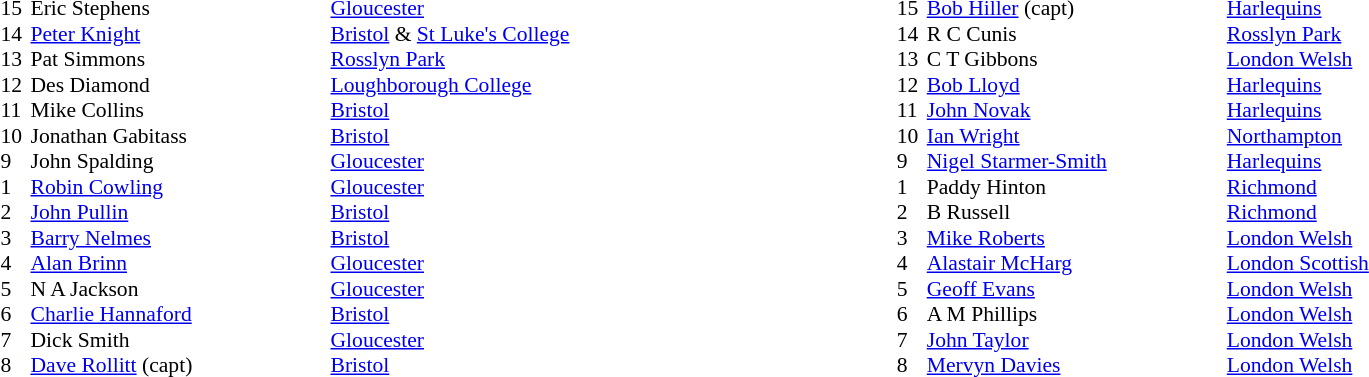<table width="80%">
<tr>
<td valign="top" width="50%"><br><table style="font-size: 90%" cellspacing="0" cellpadding="0">
<tr>
<th width="20"></th>
<th width="200"></th>
</tr>
<tr>
<td>15</td>
<td>Eric Stephens</td>
<td><a href='#'>Gloucester</a></td>
</tr>
<tr>
<td>14</td>
<td><a href='#'>Peter Knight</a></td>
<td><a href='#'>Bristol</a> & <a href='#'>St Luke's College</a></td>
</tr>
<tr>
<td>13</td>
<td>Pat Simmons</td>
<td><a href='#'>Rosslyn Park</a></td>
</tr>
<tr>
<td>12</td>
<td>Des Diamond</td>
<td><a href='#'>Loughborough College</a></td>
</tr>
<tr>
<td>11</td>
<td>Mike Collins</td>
<td><a href='#'>Bristol</a></td>
</tr>
<tr>
<td>10</td>
<td>Jonathan Gabitass</td>
<td><a href='#'>Bristol</a></td>
</tr>
<tr>
<td>9</td>
<td>John Spalding</td>
<td><a href='#'>Gloucester</a></td>
</tr>
<tr>
<td>1</td>
<td><a href='#'>Robin Cowling</a></td>
<td><a href='#'>Gloucester</a></td>
</tr>
<tr>
<td>2</td>
<td><a href='#'>John Pullin</a></td>
<td><a href='#'>Bristol</a></td>
</tr>
<tr>
<td>3</td>
<td><a href='#'>Barry Nelmes</a></td>
<td><a href='#'>Bristol</a></td>
</tr>
<tr>
<td>4</td>
<td><a href='#'>Alan Brinn</a></td>
<td><a href='#'>Gloucester</a></td>
</tr>
<tr>
<td>5</td>
<td>N A Jackson</td>
<td><a href='#'>Gloucester</a></td>
</tr>
<tr>
<td>6</td>
<td><a href='#'>Charlie Hannaford</a></td>
<td><a href='#'>Bristol</a></td>
</tr>
<tr>
<td>7</td>
<td>Dick Smith</td>
<td><a href='#'>Gloucester</a></td>
</tr>
<tr>
<td>8</td>
<td><a href='#'>Dave Rollitt</a> (capt)</td>
<td><a href='#'>Bristol</a></td>
</tr>
<tr>
</tr>
</table>
</td>
<td valign="top" width="50%"><br><table style="font-size: 90%" cellspacing="0" cellpadding="0" align="center">
<tr>
<th width="20"></th>
<th width="200"></th>
</tr>
<tr>
<td>15</td>
<td><a href='#'>Bob Hiller</a> (capt)</td>
<td><a href='#'>Harlequins</a></td>
</tr>
<tr>
<td>14</td>
<td>R C Cunis</td>
<td><a href='#'>Rosslyn Park</a></td>
</tr>
<tr>
<td>13</td>
<td>C T Gibbons</td>
<td><a href='#'>London Welsh</a></td>
</tr>
<tr>
<td>12</td>
<td><a href='#'>Bob Lloyd</a></td>
<td><a href='#'>Harlequins</a></td>
</tr>
<tr>
<td>11</td>
<td><a href='#'>John Novak</a></td>
<td><a href='#'>Harlequins</a></td>
</tr>
<tr>
<td>10</td>
<td><a href='#'>Ian Wright</a></td>
<td><a href='#'>Northampton</a></td>
</tr>
<tr>
<td>9</td>
<td><a href='#'>Nigel Starmer-Smith</a></td>
<td><a href='#'>Harlequins</a></td>
</tr>
<tr>
<td>1</td>
<td>Paddy Hinton</td>
<td><a href='#'>Richmond</a></td>
</tr>
<tr>
<td>2</td>
<td>B Russell</td>
<td><a href='#'>Richmond</a></td>
</tr>
<tr>
<td>3</td>
<td><a href='#'>Mike Roberts</a></td>
<td><a href='#'>London Welsh</a></td>
</tr>
<tr>
<td>4</td>
<td><a href='#'>Alastair McHarg</a></td>
<td><a href='#'>London Scottish</a></td>
</tr>
<tr>
<td>5</td>
<td><a href='#'>Geoff Evans</a></td>
<td><a href='#'>London Welsh</a></td>
</tr>
<tr>
<td>6</td>
<td>A M Phillips</td>
<td><a href='#'>London Welsh</a></td>
</tr>
<tr>
<td>7</td>
<td><a href='#'>John Taylor</a></td>
<td><a href='#'>London Welsh</a></td>
</tr>
<tr>
<td>8</td>
<td><a href='#'>Mervyn Davies</a></td>
<td><a href='#'>London Welsh</a></td>
</tr>
</table>
</td>
</tr>
</table>
